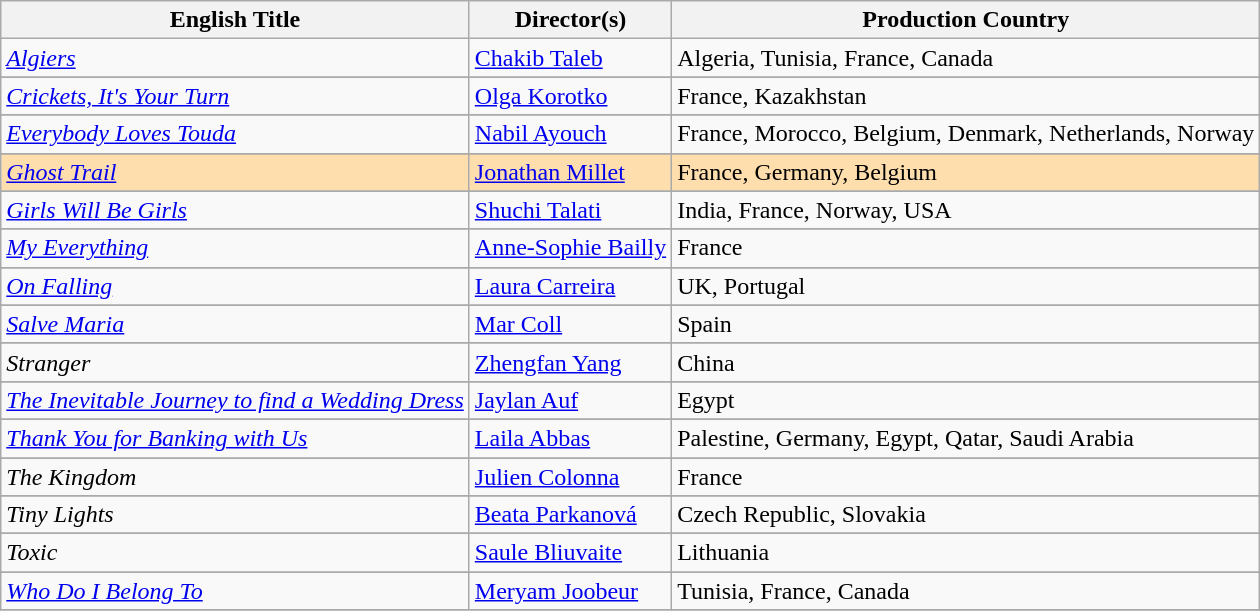<table class="wikitable">
<tr>
<th scope="col">English Title</th>
<th scope="col">Director(s)</th>
<th scope="col">Production Country</th>
</tr>
<tr>
<td><em><a href='#'>Algiers</a></em></td>
<td><a href='#'>Chakib Taleb</a></td>
<td>Algeria, Tunisia, France, Canada</td>
</tr>
<tr>
</tr>
<tr>
<td><em><a href='#'>Crickets, It's Your Turn</a></em></td>
<td><a href='#'>Olga Korotko</a></td>
<td>France, Kazakhstan</td>
</tr>
<tr>
</tr>
<tr>
<td><em><a href='#'>Everybody Loves Touda</a></em></td>
<td><a href='#'>Nabil Ayouch</a></td>
<td>France, Morocco, Belgium, Denmark, Netherlands, Norway</td>
</tr>
<tr>
</tr>
<tr>
</tr>
<tr style="background:#FFDEAD;">
<td><em><a href='#'>Ghost Trail</a></em></td>
<td><a href='#'>Jonathan Millet</a></td>
<td>France, Germany, Belgium</td>
</tr>
<tr>
</tr>
<tr>
<td><em><a href='#'>Girls Will Be Girls</a></em></td>
<td><a href='#'>Shuchi Talati</a></td>
<td>India, France, Norway, USA</td>
</tr>
<tr>
</tr>
<tr>
<td><em><a href='#'>My Everything</a></em></td>
<td><a href='#'>Anne-Sophie Bailly</a></td>
<td>France</td>
</tr>
<tr>
</tr>
<tr>
<td><em><a href='#'>On Falling</a></em></td>
<td><a href='#'>Laura Carreira</a></td>
<td>UK, Portugal</td>
</tr>
<tr>
</tr>
<tr>
<td><em><a href='#'>Salve Maria</a></em></td>
<td><a href='#'>Mar Coll</a></td>
<td>Spain</td>
</tr>
<tr>
</tr>
<tr>
<td><em>Stranger</em></td>
<td><a href='#'>Zhengfan Yang</a></td>
<td>China</td>
</tr>
<tr>
</tr>
<tr>
<td><em><a href='#'>The Inevitable Journey to find a Wedding Dress</a></em></td>
<td><a href='#'>Jaylan Auf</a></td>
<td>Egypt</td>
</tr>
<tr>
</tr>
<tr>
<td><em><a href='#'>Thank You for Banking with Us</a></em></td>
<td><a href='#'>Laila Abbas</a></td>
<td>Palestine, Germany, Egypt, Qatar, Saudi Arabia</td>
</tr>
<tr>
</tr>
<tr>
<td><em>The Kingdom</em></td>
<td><a href='#'>Julien Colonna</a></td>
<td>France</td>
</tr>
<tr>
</tr>
<tr>
<td><em>Tiny Lights</em></td>
<td><a href='#'>Beata Parkanová</a></td>
<td>Czech Republic, Slovakia</td>
</tr>
<tr>
</tr>
<tr>
<td><em>Toxic</em></td>
<td><a href='#'>Saule Bliuvaite</a></td>
<td>Lithuania</td>
</tr>
<tr>
</tr>
<tr>
<td><em><a href='#'>Who Do I Belong To</a></em></td>
<td><a href='#'>Meryam Joobeur</a></td>
<td>Tunisia, France, Canada</td>
</tr>
<tr>
</tr>
</table>
